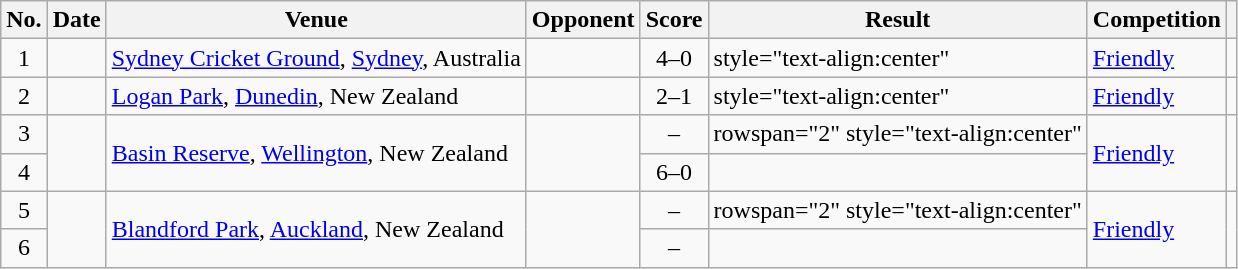<table class="wikitable sortable">
<tr>
<th scope="col">No.</th>
<th scope="col">Date</th>
<th scope="col">Venue</th>
<th scope="col">Opponent</th>
<th scope="col">Score</th>
<th scope="col">Result</th>
<th scope="col">Competition</th>
<th scope="col" class="unsortable"></th>
</tr>
<tr>
<td style="text-align:center">1</td>
<td></td>
<td><a href='#'>Sydney Cricket Ground</a>, <a href='#'>Sydney</a>, Australia</td>
<td></td>
<td style="text-align:center">4–0</td>
<td>style="text-align:center" </td>
<td><a href='#'>Friendly</a></td>
<td></td>
</tr>
<tr>
<td style="text-align:center">2</td>
<td></td>
<td><a href='#'>Logan Park</a>, <a href='#'>Dunedin</a>, New Zealand</td>
<td></td>
<td style="text-align:center">2–1</td>
<td>style="text-align:center" </td>
<td><a href='#'>Friendly</a></td>
<td></td>
</tr>
<tr>
<td style="text-align:center">3</td>
<td rowspan="2"></td>
<td rowspan="2"><a href='#'>Basin Reserve</a>, <a href='#'>Wellington</a>, New Zealand</td>
<td rowspan="2"></td>
<td style="text-align:center">–</td>
<td>rowspan="2" style="text-align:center" </td>
<td rowspan="2"><a href='#'>Friendly</a></td>
<td rowspan="2"></td>
</tr>
<tr>
<td style="text-align:center">4</td>
<td style="text-align:center">6–0</td>
</tr>
<tr>
<td style="text-align:center">5</td>
<td rowspan="2"></td>
<td rowspan="2"><a href='#'>Blandford Park</a>, <a href='#'>Auckland</a>, New Zealand</td>
<td rowspan="2"></td>
<td style="text-align:center">–</td>
<td>rowspan="2" style="text-align:center" </td>
<td rowspan="2"><a href='#'>Friendly</a></td>
<td rowspan="2"></td>
</tr>
<tr>
<td style="text-align:center">6</td>
<td style="text-align:center">–</td>
</tr>
</table>
